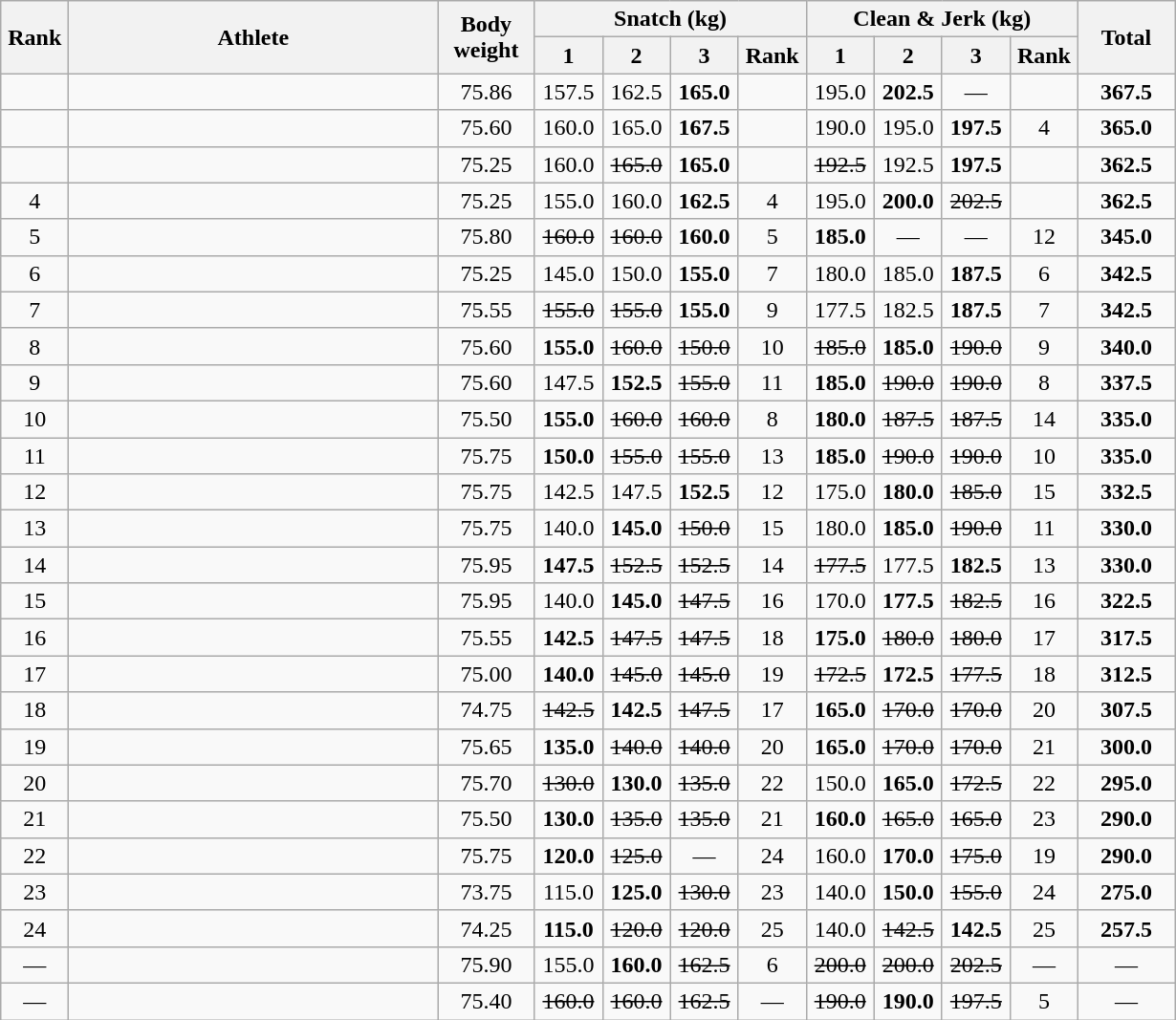<table class = "wikitable" style="text-align:center;">
<tr>
<th rowspan=2 width=40>Rank</th>
<th rowspan=2 width=250>Athlete</th>
<th rowspan=2 width=60>Body weight</th>
<th colspan=4>Snatch (kg)</th>
<th colspan=4>Clean & Jerk (kg)</th>
<th rowspan=2 width=60>Total</th>
</tr>
<tr>
<th width=40>1</th>
<th width=40>2</th>
<th width=40>3</th>
<th width=40>Rank</th>
<th width=40>1</th>
<th width=40>2</th>
<th width=40>3</th>
<th width=40>Rank</th>
</tr>
<tr>
<td></td>
<td align=left></td>
<td>75.86</td>
<td>157.5</td>
<td>162.5</td>
<td><strong>165.0</strong></td>
<td></td>
<td>195.0</td>
<td><strong>202.5</strong></td>
<td>—</td>
<td></td>
<td><strong>367.5</strong></td>
</tr>
<tr>
<td></td>
<td align=left></td>
<td>75.60</td>
<td>160.0</td>
<td>165.0</td>
<td><strong>167.5</strong></td>
<td></td>
<td>190.0</td>
<td>195.0</td>
<td><strong>197.5</strong></td>
<td>4</td>
<td><strong>365.0</strong></td>
</tr>
<tr>
<td></td>
<td align=left></td>
<td>75.25</td>
<td>160.0</td>
<td><s>165.0 </s></td>
<td><strong>165.0</strong></td>
<td></td>
<td><s>192.5 </s></td>
<td>192.5</td>
<td><strong>197.5</strong></td>
<td></td>
<td><strong>362.5</strong></td>
</tr>
<tr>
<td>4</td>
<td align=left></td>
<td>75.25</td>
<td>155.0</td>
<td>160.0</td>
<td><strong>162.5</strong></td>
<td>4</td>
<td>195.0</td>
<td><strong>200.0</strong></td>
<td><s>202.5 </s></td>
<td></td>
<td><strong>362.5</strong></td>
</tr>
<tr>
<td>5</td>
<td align=left></td>
<td>75.80</td>
<td><s>160.0 </s></td>
<td><s>160.0 </s></td>
<td><strong>160.0</strong></td>
<td>5</td>
<td><strong>185.0</strong></td>
<td>—</td>
<td>—</td>
<td>12</td>
<td><strong>345.0</strong></td>
</tr>
<tr>
<td>6</td>
<td align=left></td>
<td>75.25</td>
<td>145.0</td>
<td>150.0</td>
<td><strong>155.0</strong></td>
<td>7</td>
<td>180.0</td>
<td>185.0</td>
<td><strong>187.5</strong></td>
<td>6</td>
<td><strong>342.5</strong></td>
</tr>
<tr>
<td>7</td>
<td align=left></td>
<td>75.55</td>
<td><s>155.0 </s></td>
<td><s>155.0 </s></td>
<td><strong>155.0</strong></td>
<td>9</td>
<td>177.5</td>
<td>182.5</td>
<td><strong>187.5</strong></td>
<td>7</td>
<td><strong>342.5</strong></td>
</tr>
<tr>
<td>8</td>
<td align=left></td>
<td>75.60</td>
<td><strong>155.0</strong></td>
<td><s>160.0 </s></td>
<td><s>150.0 </s></td>
<td>10</td>
<td><s>185.0 </s></td>
<td><strong>185.0</strong></td>
<td><s>190.0 </s></td>
<td>9</td>
<td><strong>340.0</strong></td>
</tr>
<tr>
<td>9</td>
<td align=left></td>
<td>75.60</td>
<td>147.5</td>
<td><strong>152.5</strong></td>
<td><s>155.0 </s></td>
<td>11</td>
<td><strong>185.0</strong></td>
<td><s>190.0 </s></td>
<td><s>190.0 </s></td>
<td>8</td>
<td><strong>337.5</strong></td>
</tr>
<tr>
<td>10</td>
<td align=left></td>
<td>75.50</td>
<td><strong>155.0</strong></td>
<td><s>160.0 </s></td>
<td><s>160.0 </s></td>
<td>8</td>
<td><strong>180.0</strong></td>
<td><s>187.5 </s></td>
<td><s>187.5 </s></td>
<td>14</td>
<td><strong>335.0</strong></td>
</tr>
<tr>
<td>11</td>
<td align=left></td>
<td>75.75</td>
<td><strong>150.0</strong></td>
<td><s>155.0 </s></td>
<td><s>155.0 </s></td>
<td>13</td>
<td><strong>185.0</strong></td>
<td><s>190.0 </s></td>
<td><s>190.0 </s></td>
<td>10</td>
<td><strong>335.0</strong></td>
</tr>
<tr>
<td>12</td>
<td align=left></td>
<td>75.75</td>
<td>142.5</td>
<td>147.5</td>
<td><strong>152.5</strong></td>
<td>12</td>
<td>175.0</td>
<td><strong>180.0</strong></td>
<td><s>185.0 </s></td>
<td>15</td>
<td><strong>332.5</strong></td>
</tr>
<tr>
<td>13</td>
<td align=left></td>
<td>75.75</td>
<td>140.0</td>
<td><strong>145.0</strong></td>
<td><s>150.0 </s></td>
<td>15</td>
<td>180.0</td>
<td><strong>185.0</strong></td>
<td><s>190.0 </s></td>
<td>11</td>
<td><strong>330.0</strong></td>
</tr>
<tr>
<td>14</td>
<td align=left></td>
<td>75.95</td>
<td><strong>147.5</strong></td>
<td><s>152.5 </s></td>
<td><s>152.5 </s></td>
<td>14</td>
<td><s>177.5 </s></td>
<td>177.5</td>
<td><strong>182.5</strong></td>
<td>13</td>
<td><strong>330.0</strong></td>
</tr>
<tr>
<td>15</td>
<td align=left></td>
<td>75.95</td>
<td>140.0</td>
<td><strong>145.0</strong></td>
<td><s>147.5 </s></td>
<td>16</td>
<td>170.0</td>
<td><strong>177.5</strong></td>
<td><s>182.5 </s></td>
<td>16</td>
<td><strong>322.5</strong></td>
</tr>
<tr>
<td>16</td>
<td align=left></td>
<td>75.55</td>
<td><strong>142.5</strong></td>
<td><s>147.5 </s></td>
<td><s>147.5 </s></td>
<td>18</td>
<td><strong>175.0</strong></td>
<td><s>180.0 </s></td>
<td><s>180.0 </s></td>
<td>17</td>
<td><strong>317.5</strong></td>
</tr>
<tr>
<td>17</td>
<td align=left></td>
<td>75.00</td>
<td><strong>140.0</strong></td>
<td><s>145.0 </s></td>
<td><s>145.0 </s></td>
<td>19</td>
<td><s>172.5 </s></td>
<td><strong>172.5</strong></td>
<td><s>177.5 </s></td>
<td>18</td>
<td><strong>312.5</strong></td>
</tr>
<tr>
<td>18</td>
<td align=left></td>
<td>74.75</td>
<td><s>142.5 </s></td>
<td><strong>142.5</strong></td>
<td><s>147.5 </s></td>
<td>17</td>
<td><strong>165.0</strong></td>
<td><s>170.0 </s></td>
<td><s>170.0 </s></td>
<td>20</td>
<td><strong>307.5</strong></td>
</tr>
<tr>
<td>19</td>
<td align=left></td>
<td>75.65</td>
<td><strong>135.0</strong></td>
<td><s>140.0 </s></td>
<td><s>140.0 </s></td>
<td>20</td>
<td><strong>165.0</strong></td>
<td><s>170.0 </s></td>
<td><s>170.0 </s></td>
<td>21</td>
<td><strong>300.0</strong></td>
</tr>
<tr>
<td>20</td>
<td align=left></td>
<td>75.70</td>
<td><s>130.0 </s></td>
<td><strong>130.0</strong></td>
<td><s>135.0 </s></td>
<td>22</td>
<td>150.0</td>
<td><strong>165.0</strong></td>
<td><s>172.5 </s></td>
<td>22</td>
<td><strong>295.0</strong></td>
</tr>
<tr>
<td>21</td>
<td align=left></td>
<td>75.50</td>
<td><strong>130.0</strong></td>
<td><s>135.0 </s></td>
<td><s>135.0 </s></td>
<td>21</td>
<td><strong>160.0</strong></td>
<td><s>165.0 </s></td>
<td><s>165.0 </s></td>
<td>23</td>
<td><strong>290.0</strong></td>
</tr>
<tr>
<td>22</td>
<td align=left></td>
<td>75.75</td>
<td><strong>120.0</strong></td>
<td><s>125.0 </s></td>
<td>—</td>
<td>24</td>
<td>160.0</td>
<td><strong>170.0</strong></td>
<td><s>175.0 </s></td>
<td>19</td>
<td><strong>290.0</strong></td>
</tr>
<tr>
<td>23</td>
<td align=left></td>
<td>73.75</td>
<td>115.0</td>
<td><strong>125.0</strong></td>
<td><s>130.0 </s></td>
<td>23</td>
<td>140.0</td>
<td><strong>150.0</strong></td>
<td><s>155.0 </s></td>
<td>24</td>
<td><strong>275.0</strong></td>
</tr>
<tr>
<td>24</td>
<td align=left></td>
<td>74.25</td>
<td><strong>115.0</strong></td>
<td><s>120.0 </s></td>
<td><s>120.0 </s></td>
<td>25</td>
<td>140.0</td>
<td><s>142.5 </s></td>
<td><strong>142.5</strong></td>
<td>25</td>
<td><strong>257.5</strong></td>
</tr>
<tr>
<td>—</td>
<td align=left></td>
<td>75.90</td>
<td>155.0</td>
<td><strong>160.0</strong></td>
<td><s>162.5 </s></td>
<td>6</td>
<td><s>200.0 </s></td>
<td><s>200.0 </s></td>
<td><s>202.5 </s></td>
<td>—</td>
<td>—</td>
</tr>
<tr>
<td>—</td>
<td align=left></td>
<td>75.40</td>
<td><s>160.0 </s></td>
<td><s>160.0 </s></td>
<td><s>162.5 </s></td>
<td>—</td>
<td><s>190.0 </s></td>
<td><strong>190.0</strong></td>
<td><s>197.5 </s></td>
<td>5</td>
<td>—</td>
</tr>
</table>
